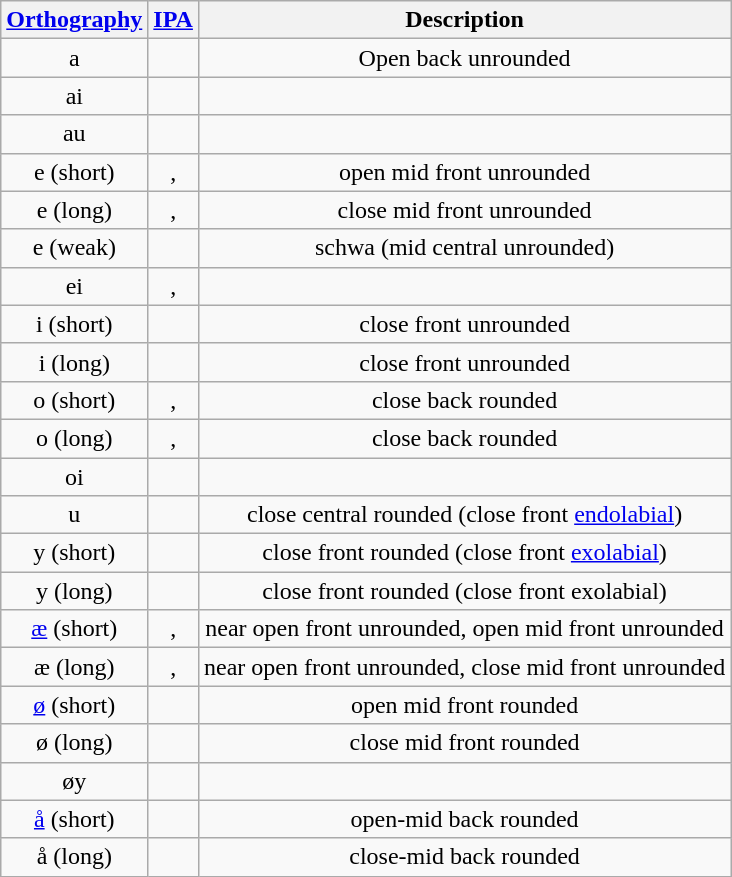<table class="wikitable">
<tr>
<th><a href='#'>Orthography</a></th>
<th><a href='#'>IPA</a></th>
<th>Description</th>
</tr>
<tr align=center>
<td>a</td>
<td></td>
<td>Open back unrounded</td>
</tr>
<tr align=center>
<td>ai</td>
<td></td>
<td></td>
</tr>
<tr align=center>
<td>au</td>
<td></td>
<td></td>
</tr>
<tr align=center>
<td>e (short)</td>
<td>, </td>
<td>open mid front unrounded</td>
</tr>
<tr align=center>
<td>e (long)</td>
<td>, </td>
<td>close mid front unrounded</td>
</tr>
<tr align=center>
<td>e (weak)</td>
<td></td>
<td>schwa (mid central unrounded)</td>
</tr>
<tr align=center>
<td>ei</td>
<td>, </td>
<td></td>
</tr>
<tr align=center>
<td>i (short)</td>
<td></td>
<td>close front unrounded</td>
</tr>
<tr align=center>
<td>i (long)</td>
<td></td>
<td>close front unrounded</td>
</tr>
<tr align=center>
<td>o (short)</td>
<td>, </td>
<td>close back rounded</td>
</tr>
<tr align=center>
<td>o (long)</td>
<td>, </td>
<td>close back rounded</td>
</tr>
<tr align=center>
<td>oi</td>
<td></td>
</tr>
<tr align=center>
<td>u</td>
<td></td>
<td>close central rounded (close front <a href='#'>endolabial</a>)</td>
</tr>
<tr align=center>
<td>y (short)</td>
<td></td>
<td>close front rounded (close front <a href='#'>exolabial</a>)</td>
</tr>
<tr align=center>
<td>y (long)</td>
<td></td>
<td>close front rounded (close front exolabial)</td>
</tr>
<tr align=center>
<td><a href='#'>æ</a> (short)</td>
<td>, </td>
<td>near open front unrounded, open mid front unrounded</td>
</tr>
<tr align=center>
<td>æ (long)</td>
<td>, </td>
<td>near open front unrounded, close mid front unrounded</td>
</tr>
<tr align=center>
<td><a href='#'>ø</a> (short)</td>
<td></td>
<td>open mid front rounded</td>
</tr>
<tr align=center>
<td>ø (long)</td>
<td></td>
<td>close mid front rounded</td>
</tr>
<tr align=center>
<td>øy</td>
<td></td>
<td></td>
</tr>
<tr align=center>
<td><a href='#'>å</a> (short)</td>
<td></td>
<td>open-mid back rounded</td>
</tr>
<tr align=center>
<td>å (long)</td>
<td></td>
<td>close-mid back rounded</td>
</tr>
</table>
